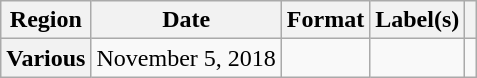<table class="wikitable plainrowheaders">
<tr>
<th scope="col">Region</th>
<th scope="col">Date</th>
<th scope="col">Format</th>
<th scope="col">Label(s)</th>
<th scope="col"></th>
</tr>
<tr>
<th scope="row">Various</th>
<td>November 5, 2018</td>
<td></td>
<td></td>
<td style="text-align:center;"></td>
</tr>
</table>
